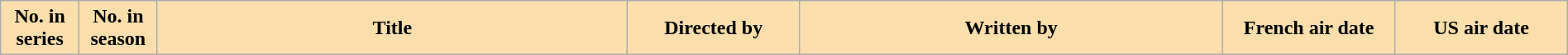<table class="wikitable plainrowheaders" style="width:100%; margin:auto; background:#fff;">
<tr>
<th style="background:#fadfad;" width="5%">No. in<br>series</th>
<th style="background:#fadfad;" width="5%">No. in<br>season</th>
<th style="background:#fadfad;" width="30%">Title</th>
<th style="background:#fadfad;" width="11%">Directed by</th>
<th style="background:#fadfad;" width="27%">Written by</th>
<th style="background:#fadfad;" width="11%">French air date</th>
<th style="background:#fadfad;" width="11%">US air date<br>










</th>
</tr>
</table>
